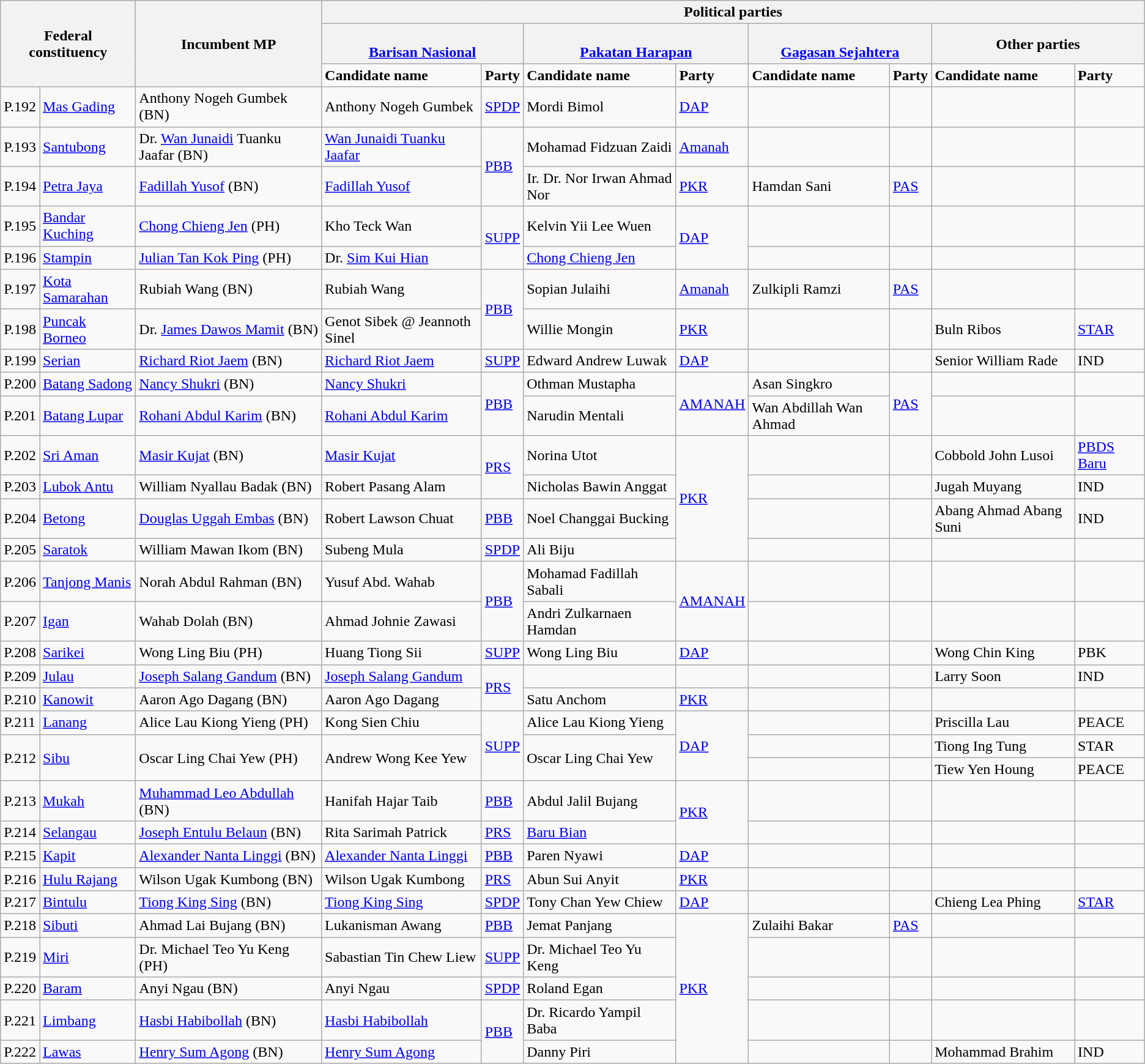<table class="wikitable mw-collapsible mw-collapsed">
<tr>
<th rowspan="3" colspan="2">Federal constituency</th>
<th rowspan="3">Incumbent MP</th>
<th colspan="8">Political parties</th>
</tr>
<tr>
<th colspan="2"><br><a href='#'>Barisan Nasional</a></th>
<th colspan="2"><br><a href='#'>Pakatan Harapan</a></th>
<th colspan="2"><br><a href='#'>Gagasan Sejahtera</a></th>
<th colspan="2">Other parties</th>
</tr>
<tr>
<td><strong>Candidate name</strong></td>
<td><strong>Party</strong></td>
<td><strong>Candidate name</strong></td>
<td><strong>Party</strong></td>
<td><strong>Candidate name</strong></td>
<td><strong>Party</strong></td>
<td><strong>Candidate name</strong></td>
<td><strong>Party</strong></td>
</tr>
<tr>
<td>P.192</td>
<td><a href='#'>Mas Gading</a></td>
<td>Anthony Nogeh Gumbek (BN)</td>
<td>Anthony Nogeh Gumbek</td>
<td><a href='#'>SPDP</a></td>
<td>Mordi Bimol</td>
<td><a href='#'>DAP</a></td>
<td></td>
<td></td>
<td></td>
<td></td>
</tr>
<tr>
<td>P.193</td>
<td><a href='#'>Santubong</a></td>
<td>Dr. <a href='#'>Wan Junaidi</a> Tuanku Jaafar (BN)</td>
<td><a href='#'>Wan Junaidi Tuanku Jaafar</a></td>
<td rowspan="2"><a href='#'>PBB</a></td>
<td>Mohamad Fidzuan Zaidi</td>
<td><a href='#'>Amanah</a></td>
<td></td>
<td></td>
<td></td>
<td></td>
</tr>
<tr>
<td>P.194</td>
<td><a href='#'>Petra Jaya</a></td>
<td><a href='#'>Fadillah Yusof</a> (BN)</td>
<td><a href='#'>Fadillah Yusof</a></td>
<td>Ir. Dr. Nor Irwan Ahmad Nor</td>
<td><a href='#'>PKR</a></td>
<td>Hamdan Sani</td>
<td><a href='#'>PAS</a></td>
<td></td>
<td></td>
</tr>
<tr>
<td>P.195</td>
<td><a href='#'>Bandar Kuching</a></td>
<td><a href='#'>Chong Chieng Jen</a> (PH)</td>
<td>Kho Teck Wan</td>
<td rowspan="2"><a href='#'>SUPP</a></td>
<td>Kelvin Yii Lee Wuen</td>
<td rowspan="2"><a href='#'>DAP</a></td>
<td></td>
<td></td>
<td></td>
<td></td>
</tr>
<tr>
<td>P.196</td>
<td><a href='#'>Stampin</a></td>
<td><a href='#'>Julian Tan Kok Ping</a> (PH)</td>
<td>Dr. <a href='#'>Sim Kui Hian</a></td>
<td><a href='#'>Chong Chieng Jen</a></td>
<td></td>
<td></td>
<td></td>
<td></td>
</tr>
<tr>
<td>P.197</td>
<td><a href='#'>Kota Samarahan</a></td>
<td>Rubiah Wang (BN)</td>
<td>Rubiah Wang</td>
<td rowspan="2"><a href='#'>PBB</a></td>
<td>Sopian Julaihi</td>
<td><a href='#'>Amanah</a></td>
<td>Zulkipli Ramzi</td>
<td><a href='#'>PAS</a></td>
<td></td>
<td></td>
</tr>
<tr>
<td>P.198</td>
<td><a href='#'>Puncak Borneo</a></td>
<td>Dr. <a href='#'>James Dawos Mamit</a> (BN)</td>
<td>Genot Sibek @ Jeannoth Sinel</td>
<td>Willie Mongin</td>
<td><a href='#'>PKR</a></td>
<td></td>
<td></td>
<td>Buln Ribos</td>
<td><a href='#'>STAR</a></td>
</tr>
<tr>
<td>P.199</td>
<td><a href='#'>Serian</a></td>
<td><a href='#'>Richard Riot Jaem</a> (BN)</td>
<td><a href='#'>Richard Riot Jaem</a></td>
<td><a href='#'>SUPP</a></td>
<td>Edward Andrew Luwak</td>
<td><a href='#'>DAP</a></td>
<td></td>
<td></td>
<td>Senior William Rade</td>
<td>IND</td>
</tr>
<tr>
<td>P.200</td>
<td><a href='#'>Batang Sadong</a></td>
<td><a href='#'>Nancy Shukri</a> (BN)</td>
<td><a href='#'>Nancy Shukri</a></td>
<td rowspan=2><a href='#'>PBB</a></td>
<td>Othman Mustapha</td>
<td rowspan=2><a href='#'>AMANAH</a></td>
<td>Asan Singkro</td>
<td rowspan=2><a href='#'>PAS</a></td>
<td></td>
<td></td>
</tr>
<tr>
<td>P.201</td>
<td><a href='#'>Batang Lupar</a></td>
<td><a href='#'>Rohani Abdul Karim</a> (BN)</td>
<td><a href='#'>Rohani Abdul Karim</a></td>
<td>Narudin Mentali</td>
<td>Wan Abdillah Wan Ahmad</td>
<td></td>
<td></td>
</tr>
<tr>
<td>P.202</td>
<td><a href='#'>Sri Aman</a></td>
<td><a href='#'>Masir Kujat</a> (BN)</td>
<td><a href='#'>Masir Kujat</a></td>
<td rowspan=2><a href='#'>PRS</a></td>
<td>Norina Utot</td>
<td rowspan=4><a href='#'>PKR</a></td>
<td></td>
<td></td>
<td>Cobbold John Lusoi</td>
<td><a href='#'>PBDS Baru</a></td>
</tr>
<tr>
<td>P.203</td>
<td><a href='#'>Lubok Antu</a></td>
<td>William Nyallau Badak (BN)</td>
<td>Robert Pasang Alam</td>
<td>Nicholas Bawin Anggat</td>
<td></td>
<td></td>
<td>Jugah Muyang</td>
<td>IND</td>
</tr>
<tr>
<td>P.204</td>
<td><a href='#'>Betong</a></td>
<td><a href='#'>Douglas Uggah Embas</a> (BN)</td>
<td>Robert Lawson Chuat</td>
<td><a href='#'>PBB</a></td>
<td>Noel Changgai Bucking</td>
<td></td>
<td></td>
<td>Abang Ahmad Abang Suni</td>
<td>IND</td>
</tr>
<tr>
<td>P.205</td>
<td><a href='#'>Saratok</a></td>
<td>William Mawan Ikom (BN)</td>
<td>Subeng Mula</td>
<td><a href='#'>SPDP</a></td>
<td>Ali Biju</td>
<td></td>
<td></td>
<td></td>
<td></td>
</tr>
<tr>
<td>P.206</td>
<td><a href='#'>Tanjong Manis</a></td>
<td>Norah Abdul Rahman (BN)</td>
<td>Yusuf Abd. Wahab</td>
<td rowspan=2><a href='#'>PBB</a></td>
<td>Mohamad Fadillah Sabali</td>
<td rowspan=2><a href='#'>AMANAH</a></td>
<td></td>
<td></td>
<td></td>
<td></td>
</tr>
<tr>
<td>P.207</td>
<td><a href='#'>Igan</a></td>
<td>Wahab Dolah (BN)</td>
<td>Ahmad Johnie Zawasi</td>
<td>Andri Zulkarnaen Hamdan</td>
<td></td>
<td></td>
<td></td>
<td></td>
</tr>
<tr>
<td>P.208</td>
<td><a href='#'>Sarikei</a></td>
<td>Wong Ling Biu (PH)</td>
<td>Huang Tiong Sii</td>
<td><a href='#'>SUPP</a></td>
<td>Wong Ling Biu</td>
<td><a href='#'>DAP</a></td>
<td></td>
<td></td>
<td>Wong Chin King</td>
<td>PBK</td>
</tr>
<tr>
<td>P.209</td>
<td><a href='#'>Julau</a></td>
<td><a href='#'>Joseph Salang Gandum</a> (BN)</td>
<td><a href='#'>Joseph Salang Gandum</a></td>
<td rowspan=2><a href='#'>PRS</a></td>
<td></td>
<td></td>
<td></td>
<td></td>
<td>Larry Soon</td>
<td>IND</td>
</tr>
<tr>
<td>P.210</td>
<td><a href='#'>Kanowit</a></td>
<td>Aaron Ago Dagang (BN)</td>
<td>Aaron Ago Dagang</td>
<td>Satu Anchom</td>
<td><a href='#'>PKR</a></td>
<td></td>
<td></td>
<td></td>
<td></td>
</tr>
<tr>
<td>P.211</td>
<td><a href='#'>Lanang</a></td>
<td>Alice Lau Kiong Yieng (PH)</td>
<td>Kong Sien Chiu</td>
<td rowspan="3"><a href='#'>SUPP</a></td>
<td>Alice Lau Kiong Yieng</td>
<td rowspan="3"><a href='#'>DAP</a></td>
<td></td>
<td></td>
<td>Priscilla Lau</td>
<td>PEACE</td>
</tr>
<tr>
<td rowspan="2">P.212</td>
<td rowspan="2"><a href='#'>Sibu</a></td>
<td rowspan="2">Oscar Ling Chai Yew (PH)</td>
<td rowspan="2">Andrew Wong Kee Yew</td>
<td rowspan="2">Oscar Ling Chai Yew</td>
<td></td>
<td></td>
<td>Tiong Ing Tung</td>
<td>STAR</td>
</tr>
<tr>
<td></td>
<td></td>
<td>Tiew Yen Houng</td>
<td>PEACE</td>
</tr>
<tr>
<td>P.213</td>
<td><a href='#'>Mukah</a></td>
<td><a href='#'>Muhammad Leo Abdullah</a> (BN)</td>
<td>Hanifah Hajar Taib</td>
<td><a href='#'>PBB</a></td>
<td>Abdul Jalil Bujang</td>
<td rowspan=2><a href='#'>PKR</a></td>
<td></td>
<td></td>
<td></td>
<td></td>
</tr>
<tr>
<td>P.214</td>
<td><a href='#'>Selangau</a></td>
<td><a href='#'>Joseph Entulu Belaun</a> (BN)</td>
<td>Rita Sarimah Patrick</td>
<td><a href='#'>PRS</a></td>
<td><a href='#'>Baru Bian</a></td>
<td></td>
<td></td>
<td></td>
<td></td>
</tr>
<tr>
<td>P.215</td>
<td><a href='#'>Kapit</a></td>
<td><a href='#'>Alexander Nanta Linggi</a> (BN)</td>
<td><a href='#'>Alexander Nanta Linggi</a></td>
<td><a href='#'>PBB</a></td>
<td>Paren Nyawi</td>
<td><a href='#'>DAP</a></td>
<td></td>
<td></td>
<td></td>
<td></td>
</tr>
<tr>
<td>P.216</td>
<td><a href='#'>Hulu Rajang</a></td>
<td>Wilson Ugak Kumbong (BN)</td>
<td>Wilson Ugak Kumbong</td>
<td><a href='#'>PRS</a></td>
<td>Abun Sui Anyit</td>
<td><a href='#'>PKR</a></td>
<td></td>
<td></td>
<td></td>
<td></td>
</tr>
<tr>
<td>P.217</td>
<td><a href='#'>Bintulu</a></td>
<td><a href='#'>Tiong King Sing</a> (BN)</td>
<td><a href='#'>Tiong King Sing</a></td>
<td><a href='#'>SPDP</a></td>
<td>Tony Chan Yew Chiew</td>
<td><a href='#'>DAP</a></td>
<td></td>
<td></td>
<td>Chieng Lea Phing</td>
<td><a href='#'>STAR</a></td>
</tr>
<tr>
<td>P.218</td>
<td><a href='#'>Sibuti</a></td>
<td>Ahmad Lai Bujang (BN)</td>
<td>Lukanisman Awang</td>
<td><a href='#'>PBB</a></td>
<td>Jemat Panjang</td>
<td rowspan=5><a href='#'>PKR</a></td>
<td>Zulaihi Bakar</td>
<td><a href='#'>PAS</a></td>
<td></td>
<td></td>
</tr>
<tr>
<td>P.219</td>
<td><a href='#'>Miri</a></td>
<td>Dr. Michael Teo Yu Keng (PH)</td>
<td>Sabastian Tin Chew Liew</td>
<td><a href='#'>SUPP</a></td>
<td>Dr. Michael Teo Yu Keng</td>
<td></td>
<td></td>
<td></td>
<td></td>
</tr>
<tr>
<td>P.220</td>
<td><a href='#'>Baram</a></td>
<td>Anyi Ngau (BN)</td>
<td>Anyi Ngau</td>
<td><a href='#'>SPDP</a></td>
<td>Roland Egan</td>
<td></td>
<td></td>
<td></td>
<td></td>
</tr>
<tr>
<td>P.221</td>
<td><a href='#'>Limbang</a></td>
<td><a href='#'>Hasbi Habibollah</a> (BN)</td>
<td><a href='#'>Hasbi Habibollah</a></td>
<td rowspan=2><a href='#'>PBB</a></td>
<td>Dr. Ricardo Yampil Baba</td>
<td></td>
<td></td>
<td></td>
<td></td>
</tr>
<tr>
<td>P.222</td>
<td><a href='#'>Lawas</a></td>
<td><a href='#'>Henry Sum Agong</a> (BN)</td>
<td><a href='#'>Henry Sum Agong</a></td>
<td>Danny Piri</td>
<td></td>
<td></td>
<td>Mohammad Brahim</td>
<td>IND</td>
</tr>
</table>
